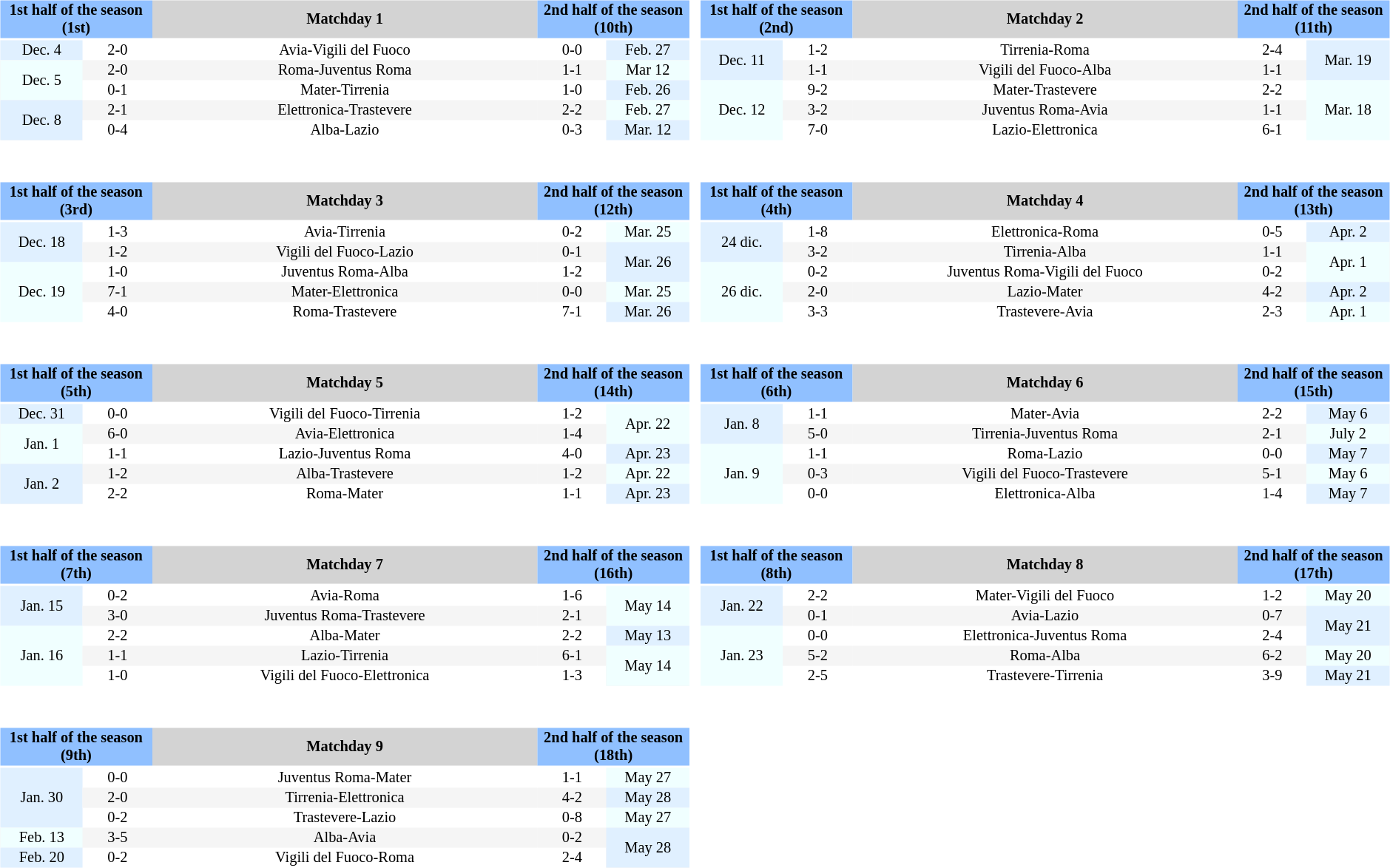<table class=nowrap style="width:100%; border-collapse:collapse; font-size:85%; text-align:center">
<tr>
<td style="padding:0"><br><table width=100%>
<tr>
<td width=50% valign=top><br><table border=0 cellspacing=0 cellpadding=1 width=99%>
<tr>
<td colspan=2 bgcolor=#90C0FF><strong>1st half of the season (1st)</strong></td>
<td bgcolor=#D3D3D3><strong>Matchday 1</strong></td>
<td colspan=2 bgcolor=#90C0FF><strong>2nd half of the season (10th)</strong></td>
</tr>
<tr>
<th width=12%></th>
<th width=10%></th>
<th width=56%></th>
<th width=10%></th>
<th width=12%></th>
</tr>
<tr>
<td bgcolor=#E0F0FF>Dec. 4</td>
<td>2-0</td>
<td>Avia-Vigili del Fuoco</td>
<td>0-0</td>
<td bgcolor=#E0F0FF>Feb. 27</td>
</tr>
<tr bgcolor=#F5F5F5>
<td bgcolor=#F0FFFF rowspan=2>Dec. 5</td>
<td>2-0</td>
<td>Roma-Juventus Roma</td>
<td>1-1</td>
<td bgcolor=#F0FFFF>Mar 12</td>
</tr>
<tr bgcolor=#FFFFFF>
<td>0-1</td>
<td>Mater-Tirrenia</td>
<td>1-0</td>
<td bgcolor=#E0F0FF>Feb. 26</td>
</tr>
<tr bgcolor=#F5F5F5>
<td bgcolor=#E0F0FF rowspan=2>Dec. 8</td>
<td>2-1</td>
<td>Elettronica-Trastevere</td>
<td>2-2</td>
<td bgcolor=#F0FFFF>Feb. 27</td>
</tr>
<tr bgcolor=#FFFFFF>
<td>0-4</td>
<td>Alba-Lazio</td>
<td>0-3</td>
<td bgcolor=#E0F0FF>Mar. 12</td>
</tr>
</table>
</td>
<td width=50% valign=top><br><table border=0 cellspacing=0 cellpadding=1 width=99%>
<tr>
<td colspan=2 bgcolor=#90C0FF><strong>1st half of the season (2nd)</strong></td>
<td bgcolor=#D3D3D3><strong>Matchday 2</strong></td>
<td colspan=2 bgcolor=#90C0FF><strong>2nd half of the season (11th)</strong></td>
</tr>
<tr>
<th width=12%></th>
<th width=10%></th>
<th width=56%></th>
<th width=10%></th>
<th width=12%></th>
</tr>
<tr>
<td bgcolor=#E0F0FF rowspan=2>Dec. 11</td>
<td>1-2</td>
<td>Tirrenia-Roma</td>
<td>2-4</td>
<td rowspan=2 bgcolor=#E0F0FF>Mar. 19</td>
</tr>
<tr bgcolor=#F5F5F5>
<td>1-1</td>
<td>Vigili del Fuoco-Alba</td>
<td>1-1</td>
</tr>
<tr>
<td bgcolor=#F0FFFF rowspan=3>Dec. 12</td>
<td>9-2</td>
<td>Mater-Trastevere</td>
<td>2-2</td>
<td rowspan=3 bgcolor=#F0FFFF>Mar. 18</td>
</tr>
<tr bgcolor=#F5F5F5>
<td>3-2</td>
<td>Juventus Roma-Avia</td>
<td>1-1</td>
</tr>
<tr>
<td>7-0</td>
<td>Lazio-Elettronica</td>
<td>6-1</td>
</tr>
</table>
</td>
</tr>
</table>
<br><table width=100%>
<tr>
<td width=50% valign=top><br><table border=0 cellspacing=0 cellpadding=1 width=99%>
<tr>
<td colspan=2 bgcolor=#90C0FF><strong>1st half of the season (3rd)</strong></td>
<td bgcolor=#D3D3D3><strong>Matchday 3</strong></td>
<td colspan=2 bgcolor=#90C0FF><strong>2nd half of the season (12th)</strong></td>
</tr>
<tr>
<th width=12%></th>
<th width=10%></th>
<th width=56%></th>
<th width=10%></th>
<th width=12%></th>
</tr>
<tr>
<td bgcolor=#E0F0FF rowspan=2>Dec. 18</td>
<td>1-3</td>
<td>Avia-Tirrenia</td>
<td>0-2</td>
<td bgcolor=#F0FFFF>Mar. 25</td>
</tr>
<tr bgcolor=#F5F5F5>
<td>1-2</td>
<td>Vigili del Fuoco-Lazio</td>
<td>0-1</td>
<td rowspan=2 bgcolor=#E0F0FF>Mar. 26</td>
</tr>
<tr>
<td bgcolor=#F0FFFF rowspan=3>Dec. 19</td>
<td>1-0</td>
<td>Juventus Roma-Alba</td>
<td>1-2</td>
</tr>
<tr bgcolor=#F5F5F5>
<td>7-1</td>
<td>Mater-Elettronica</td>
<td>0-0</td>
<td bgcolor=#F0FFFF>Mar. 25</td>
</tr>
<tr>
<td>4-0</td>
<td>Roma-Trastevere</td>
<td>7-1</td>
<td bgcolor=#E0F0FF>Mar. 26</td>
</tr>
</table>
</td>
<td width=50% valign=top><br><table border=0 cellspacing=0 cellpadding=1 width=99%>
<tr>
<td colspan=2 bgcolor=#90C0FF><strong>1st half of the season (4th)</strong></td>
<td bgcolor=#D3D3D3><strong>Matchday 4</strong></td>
<td colspan=2 bgcolor=#90C0FF><strong>2nd half of the season (13th)</strong></td>
</tr>
<tr>
<th width=12%></th>
<th width=10%></th>
<th width=56%></th>
<th width=10%></th>
<th width=12%></th>
</tr>
<tr>
<td bgcolor=#E0F0FF rowspan=2>24 dic.</td>
<td>1-8</td>
<td>Elettronica-Roma</td>
<td>0-5</td>
<td bgcolor=#E0F0FF>Apr. 2</td>
</tr>
<tr bgcolor=#F5F5F5>
<td>3-2</td>
<td>Tirrenia-Alba</td>
<td>1-1</td>
<td rowspan=2 bgcolor=#F0FFFF>Apr. 1</td>
</tr>
<tr>
<td bgcolor=#F0FFFF rowspan=3>26 dic.</td>
<td>0-2</td>
<td>Juventus Roma-Vigili del Fuoco</td>
<td>0-2</td>
</tr>
<tr bgcolor=#F5F5F5>
<td>2-0</td>
<td>Lazio-Mater</td>
<td>4-2</td>
<td bgcolor=#E0F0FF>Apr. 2</td>
</tr>
<tr>
<td>3-3</td>
<td>Trastevere-Avia</td>
<td>2-3</td>
<td bgcolor=#F0FFFF>Apr. 1</td>
</tr>
</table>
</td>
</tr>
</table>
<br><table width=100%>
<tr>
<td width=50% valign=top><br><table border=0 cellspacing=0 cellpadding=1 width=99%>
<tr>
<td colspan=2 bgcolor=#90C0FF><strong>1st half of the season (5th)</strong></td>
<td bgcolor=#D3D3D3><strong>Matchday 5</strong></td>
<td colspan=2 bgcolor=#90C0FF><strong>2nd half of the season (14th)</strong></td>
</tr>
<tr>
<th width=12%></th>
<th width=10%></th>
<th width=56%></th>
<th width=10%></th>
<th width=12%></th>
</tr>
<tr>
<td bgcolor=#E0F0FF>Dec. 31</td>
<td>0-0</td>
<td>Vigili del Fuoco-Tirrenia</td>
<td>1-2</td>
<td rowspan=2 bgcolor=#F0FFFF>Apr. 22</td>
</tr>
<tr bgcolor=#F5F5F5>
<td bgcolor=#F0FFFF rowspan=2>Jan. 1</td>
<td>6-0</td>
<td>Avia-Elettronica</td>
<td>1-4</td>
</tr>
<tr>
<td>1-1</td>
<td>Lazio-Juventus Roma</td>
<td>4-0</td>
<td bgcolor=#E0F0FF>Apr. 23</td>
</tr>
<tr bgcolor=#F5F5F5>
<td bgcolor=#E0F0FF rowspan=2>Jan. 2</td>
<td>1-2</td>
<td>Alba-Trastevere</td>
<td>1-2</td>
<td bgcolor=#F0FFFF>Apr. 22</td>
</tr>
<tr>
<td>2-2</td>
<td>Roma-Mater</td>
<td>1-1</td>
<td bgcolor=#E0F0FF>Apr. 23</td>
</tr>
</table>
</td>
<td width=50% valign=top><br><table border=0 cellspacing=0 cellpadding=1 width=99%>
<tr>
<td colspan=2 bgcolor=#90C0FF><strong>1st half of the season (6th)</strong></td>
<td bgcolor=#D3D3D3><strong>Matchday 6</strong></td>
<td colspan=2 bgcolor=#90C0FF><strong>2nd half of the season (15th)</strong></td>
</tr>
<tr>
<th width=12%></th>
<th width=10%></th>
<th width=56%></th>
<th width=10%></th>
<th width=12%></th>
</tr>
<tr>
<td bgcolor=#E0F0FF rowspan=2>Jan. 8</td>
<td>1-1</td>
<td>Mater-Avia</td>
<td>2-2</td>
<td bgcolor=#E0F0FF>May 6</td>
</tr>
<tr bgcolor=#F5F5F5>
<td>5-0</td>
<td>Tirrenia-Juventus Roma</td>
<td>2-1</td>
<td bgcolor=#F0FFFF>July 2</td>
</tr>
<tr>
<td bgcolor=#F0FFFF rowspan=3>Jan. 9</td>
<td>1-1</td>
<td>Roma-Lazio</td>
<td>0-0</td>
<td bgcolor=#E0F0FF>May 7</td>
</tr>
<tr bgcolor=#F5F5F5>
<td>0-3</td>
<td>Vigili del Fuoco-Trastevere</td>
<td>5-1</td>
<td bgcolor=#F0FFFF>May 6</td>
</tr>
<tr>
<td>0-0</td>
<td>Elettronica-Alba</td>
<td>1-4</td>
<td bgcolor=#E0F0FF>May 7</td>
</tr>
</table>
</td>
</tr>
</table>
<br><table width=100%>
<tr>
<td width=50% valign=top><br><table border=0 cellspacing=0 cellpadding=1 width=99%>
<tr>
<td colspan=2 bgcolor=#90C0FF><strong>1st half of the season (7th)</strong></td>
<td bgcolor=#D3D3D3><strong>Matchday 7</strong></td>
<td colspan=2 bgcolor=#90C0FF><strong>2nd half of the season (16th)</strong></td>
</tr>
<tr>
<th width=12%></th>
<th width=10%></th>
<th width=56%></th>
<th width=10%></th>
<th width=12%></th>
</tr>
<tr>
<td bgcolor=#E0F0FF rowspan=2>Jan. 15</td>
<td>0-2</td>
<td>Avia-Roma</td>
<td>1-6</td>
<td rowspan=2 bgcolor=#F0FFFF>May 14</td>
</tr>
<tr bgcolor=#F5F5F5>
<td>3-0</td>
<td>Juventus Roma-Trastevere</td>
<td>2-1</td>
</tr>
<tr>
<td bgcolor=#F0FFFF rowspan=3>Jan. 16</td>
<td>2-2</td>
<td>Alba-Mater</td>
<td>2-2</td>
<td bgcolor=#E0F0FF>May 13</td>
</tr>
<tr bgcolor=#F5F5F5>
<td>1-1</td>
<td>Lazio-Tirrenia</td>
<td>6-1</td>
<td rowspan=2 bgcolor=#F0FFFF>May 14</td>
</tr>
<tr>
<td>1-0</td>
<td>Vigili del Fuoco-Elettronica</td>
<td>1-3</td>
</tr>
</table>
</td>
<td width=50% valign=top><br><table border=0 cellspacing=0 cellpadding=1 width=99%>
<tr>
<td colspan=2 bgcolor=#90C0FF><strong>1st half of the season (8th)</strong></td>
<td bgcolor=#D3D3D3><strong>Matchday 8</strong></td>
<td colspan=2 bgcolor=#90C0FF><strong>2nd half of the season (17th)</strong></td>
</tr>
<tr>
<th width=12%></th>
<th width=10%></th>
<th width=56%></th>
<th width=10%></th>
<th width=12%></th>
</tr>
<tr>
<td bgcolor=#E0F0FF rowspan=2>Jan. 22</td>
<td>2-2</td>
<td>Mater-Vigili del Fuoco</td>
<td>1-2</td>
<td bgcolor=#F0FFFF>May 20</td>
</tr>
<tr bgcolor=#F5F5F5>
<td>0-1</td>
<td>Avia-Lazio</td>
<td>0-7</td>
<td rowspan=2 bgcolor=#E0F0FF>May 21</td>
</tr>
<tr>
<td bgcolor=#F0FFFF rowspan=3>Jan. 23</td>
<td>0-0</td>
<td>Elettronica-Juventus Roma</td>
<td>2-4</td>
</tr>
<tr bgcolor=#F5F5F5>
<td>5-2</td>
<td>Roma-Alba</td>
<td>6-2</td>
<td bgcolor=#F0FFFF>May 20</td>
</tr>
<tr>
<td>2-5</td>
<td>Trastevere-Tirrenia</td>
<td>3-9</td>
<td bgcolor=#E0F0FF>May 21</td>
</tr>
</table>
</td>
</tr>
</table>
<br><table width=100%>
<tr>
<td width=50% valign=top><br><table border=0 cellspacing=0 cellpadding=1 width=99%>
<tr>
<td colspan=2 bgcolor=#90C0FF><strong>1st half of the season (9th)</strong></td>
<td bgcolor=#D3D3D3><strong>Matchday 9</strong></td>
<td colspan=2 bgcolor=#90C0FF><strong>2nd half of the season (18th)</strong></td>
</tr>
<tr>
<th width=12%></th>
<th width=10%></th>
<th width=56%></th>
<th width=10%></th>
<th width=12%></th>
</tr>
<tr>
<td bgcolor=#E0F0FF rowspan=3>Jan. 30</td>
<td>0-0</td>
<td>Juventus Roma-Mater</td>
<td>1-1</td>
<td bgcolor=#F0FFFF>May 27</td>
</tr>
<tr bgcolor=#F5F5F5>
<td>2-0</td>
<td>Tirrenia-Elettronica</td>
<td>4-2</td>
<td bgcolor=#E0F0FF>May 28</td>
</tr>
<tr>
<td>0-2</td>
<td>Trastevere-Lazio</td>
<td>0-8</td>
<td bgcolor=#F0FFFF>May 27</td>
</tr>
<tr bgcolor=#F5F5F5>
<td bgcolor=#F0FFFF>Feb. 13</td>
<td>3-5</td>
<td>Alba-Avia</td>
<td>0-2</td>
<td rowspan=2 bgcolor=#E0F0FF>May 28</td>
</tr>
<tr>
<td bgcolor=#E0F0FF>Feb. 20</td>
<td>0-2</td>
<td>Vigili del Fuoco-Roma</td>
<td>2-4</td>
</tr>
</table>
</td>
<td width=50% valign=top></td>
</tr>
</table>
</td>
</tr>
</table>
